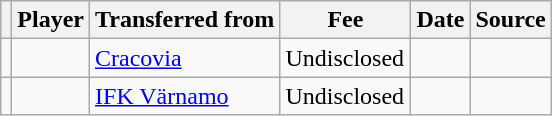<table class="wikitable plainrowheaders sortable">
<tr>
<th></th>
<th scope="col">Player</th>
<th>Transferred from</th>
<th style="width: 80px;">Fee</th>
<th scope="col">Date</th>
<th scope="col">Source</th>
</tr>
<tr>
<td align="center"></td>
<td> </td>
<td> <a href='#'>Cracovia</a></td>
<td>Undisclosed</td>
<td></td>
<td></td>
</tr>
<tr>
<td align="center"></td>
<td> </td>
<td> <a href='#'>IFK Värnamo</a></td>
<td>Undisclosed</td>
<td></td>
<td></td>
</tr>
</table>
